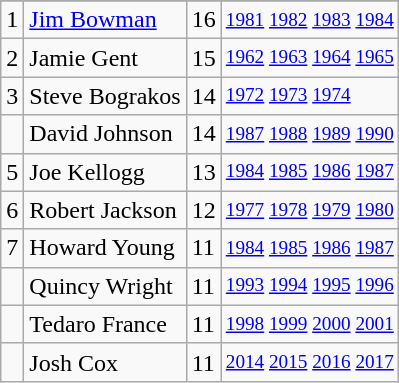<table class="wikitable">
<tr>
</tr>
<tr>
<td>1</td>
<td><a href='#'>Jim Bowman</a></td>
<td>16</td>
<td style="font-size:80%;"><a href='#'>1981</a> <a href='#'>1982</a> <a href='#'>1983</a> <a href='#'>1984</a></td>
</tr>
<tr>
<td>2</td>
<td>Jamie Gent</td>
<td>15</td>
<td style="font-size:80%;"><a href='#'>1962</a> <a href='#'>1963</a> <a href='#'>1964</a> <a href='#'>1965</a></td>
</tr>
<tr>
<td>3</td>
<td>Steve Bograkos</td>
<td>14</td>
<td style="font-size:80%;"><a href='#'>1972</a> <a href='#'>1973</a> <a href='#'>1974</a></td>
</tr>
<tr>
<td></td>
<td>David Johnson</td>
<td>14</td>
<td style="font-size:80%;"><a href='#'>1987</a> <a href='#'>1988</a> <a href='#'>1989</a> <a href='#'>1990</a></td>
</tr>
<tr>
<td>5</td>
<td>Joe Kellogg</td>
<td>13</td>
<td style="font-size:80%;"><a href='#'>1984</a> <a href='#'>1985</a> <a href='#'>1986</a> <a href='#'>1987</a></td>
</tr>
<tr>
<td>6</td>
<td>Robert Jackson</td>
<td>12</td>
<td style="font-size:80%;"><a href='#'>1977</a> <a href='#'>1978</a> <a href='#'>1979</a> <a href='#'>1980</a></td>
</tr>
<tr>
<td>7</td>
<td>Howard Young</td>
<td>11</td>
<td style="font-size:80%;"><a href='#'>1984</a> <a href='#'>1985</a> <a href='#'>1986</a> <a href='#'>1987</a></td>
</tr>
<tr>
<td></td>
<td>Quincy Wright</td>
<td>11</td>
<td style="font-size:80%;"><a href='#'>1993</a> <a href='#'>1994</a> <a href='#'>1995</a> <a href='#'>1996</a></td>
</tr>
<tr>
<td></td>
<td>Tedaro France</td>
<td>11</td>
<td style="font-size:80%;"><a href='#'>1998</a> <a href='#'>1999</a> <a href='#'>2000</a> <a href='#'>2001</a></td>
</tr>
<tr>
<td></td>
<td>Josh Cox</td>
<td>11</td>
<td style="font-size:80%;"><a href='#'>2014</a> <a href='#'>2015</a> <a href='#'>2016</a> <a href='#'>2017</a></td>
</tr>
</table>
